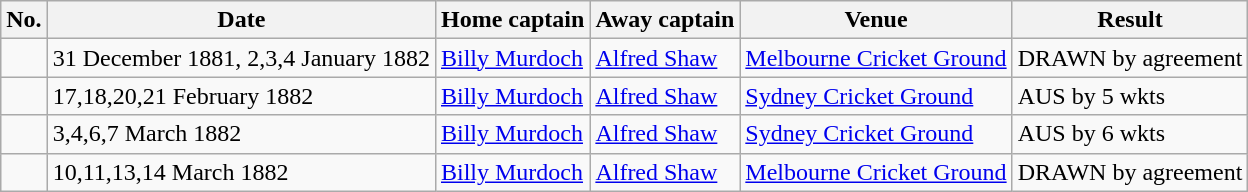<table class="wikitable">
<tr>
<th>No.</th>
<th>Date</th>
<th>Home captain</th>
<th>Away captain</th>
<th>Venue</th>
<th>Result</th>
</tr>
<tr>
<td></td>
<td>31 December 1881, 2,3,4 January 1882</td>
<td><a href='#'>Billy Murdoch</a></td>
<td><a href='#'>Alfred Shaw</a></td>
<td><a href='#'>Melbourne Cricket Ground</a></td>
<td>DRAWN by agreement</td>
</tr>
<tr>
<td></td>
<td>17,18,20,21 February 1882</td>
<td><a href='#'>Billy Murdoch</a></td>
<td><a href='#'>Alfred Shaw</a></td>
<td><a href='#'>Sydney Cricket Ground</a></td>
<td>AUS by 5 wkts</td>
</tr>
<tr>
<td></td>
<td>3,4,6,7 March 1882</td>
<td><a href='#'>Billy Murdoch</a></td>
<td><a href='#'>Alfred Shaw</a></td>
<td><a href='#'>Sydney Cricket Ground</a></td>
<td>AUS by 6 wkts</td>
</tr>
<tr>
<td></td>
<td>10,11,13,14 March 1882</td>
<td><a href='#'>Billy Murdoch</a></td>
<td><a href='#'>Alfred Shaw</a></td>
<td><a href='#'>Melbourne Cricket Ground</a></td>
<td>DRAWN by agreement</td>
</tr>
</table>
